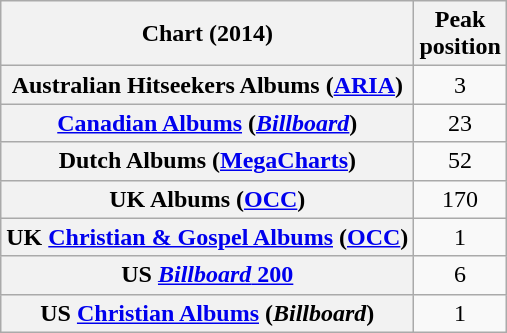<table class="wikitable sortable plainrowheaders">
<tr>
<th scope="col">Chart (2014)</th>
<th scope="col">Peak<br>position</th>
</tr>
<tr>
<th scope="row">Australian Hitseekers Albums (<a href='#'>ARIA</a>)</th>
<td align="center">3</td>
</tr>
<tr>
<th scope="row"><a href='#'>Canadian Albums</a> (<em><a href='#'>Billboard</a></em>)</th>
<td align="center">23</td>
</tr>
<tr>
<th scope="row">Dutch Albums (<a href='#'>MegaCharts</a>)</th>
<td align="center">52</td>
</tr>
<tr>
<th scope="row">UK Albums (<a href='#'>OCC</a>)</th>
<td align="center">170</td>
</tr>
<tr>
<th scope="row">UK <a href='#'>Christian & Gospel Albums</a> (<a href='#'>OCC</a>)</th>
<td align="center">1</td>
</tr>
<tr>
<th scope="row">US <a href='#'><em>Billboard</em> 200</a></th>
<td align="center">6</td>
</tr>
<tr>
<th scope="row">US <a href='#'>Christian Albums</a> (<em>Billboard</em>)</th>
<td align="center">1</td>
</tr>
</table>
